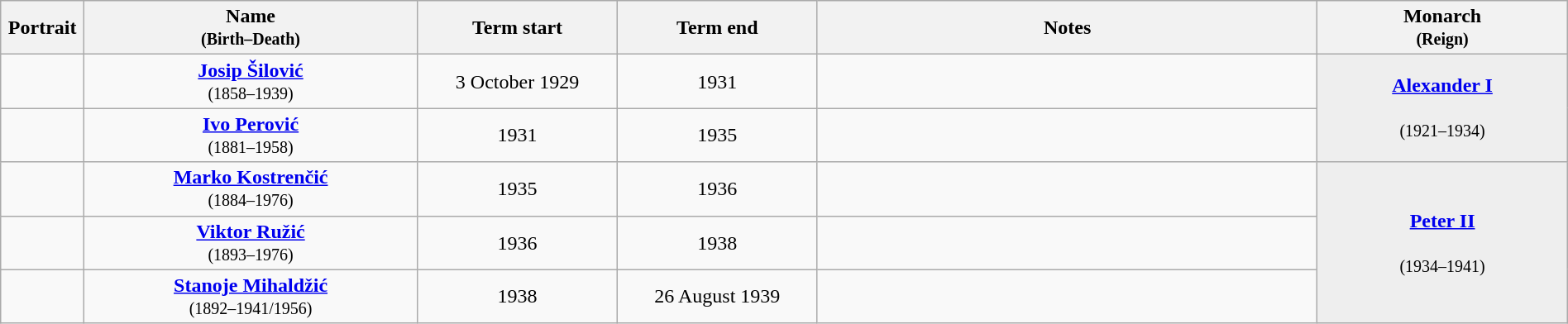<table class="wikitable" style="text-align:center" width=100%>
<tr>
<th width=5%>Portrait</th>
<th width=20%>Name<small><br>(Birth–Death)</small></th>
<th width=12%>Term start</th>
<th width=12%>Term end</th>
<th width=30%>Notes</th>
<th width=15%>Monarch<br><small>(Reign)</small></th>
</tr>
<tr>
<td></td>
<td><strong><a href='#'>Josip Šilović</a></strong><br><small>(1858–1939)</small></td>
<td>3 October 1929</td>
<td>1931</td>
<td></td>
<td rowspan="2" bgcolor="#EEEEEE"><strong><a href='#'>Alexander I</a></strong><br><br><small>(1921–1934)</small></td>
</tr>
<tr>
<td></td>
<td><strong><a href='#'>Ivo Perović</a></strong><br><small>(1881–1958)</small></td>
<td>1931</td>
<td>1935</td>
<td></td>
</tr>
<tr>
<td></td>
<td><strong><a href='#'>Marko Kostrenčić</a></strong><br><small>(1884–1976)</small></td>
<td>1935</td>
<td>1936</td>
<td></td>
<td rowspan="3" bgcolor="#EEEEEE"><strong><a href='#'>Peter II</a></strong><br><br><small>(1934–1941)</small></td>
</tr>
<tr>
<td></td>
<td><strong><a href='#'>Viktor Ružić</a></strong><br><small>(1893–1976)</small></td>
<td>1936</td>
<td>1938</td>
<td></td>
</tr>
<tr>
<td></td>
<td><strong><a href='#'>Stanoje Mihaldžić</a></strong><br><small>(1892–1941/1956)</small></td>
<td>1938</td>
<td>26 August 1939</td>
<td></td>
</tr>
</table>
